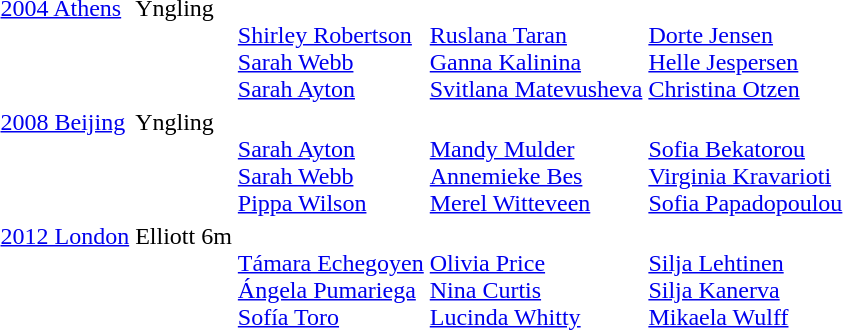<table>
<tr valign="top">
<td><a href='#'>2004 Athens</a><br></td>
<td>Yngling</td>
<td><br><a href='#'>Shirley Robertson</a><br><a href='#'>Sarah Webb</a><br><a href='#'>Sarah Ayton</a></td>
<td><br><a href='#'>Ruslana Taran</a><br><a href='#'>Ganna Kalinina</a><br><a href='#'>Svitlana Matevusheva</a></td>
<td><br><a href='#'>Dorte Jensen</a><br><a href='#'>Helle Jespersen</a><br><a href='#'>Christina Otzen</a></td>
</tr>
<tr valign="top">
<td><a href='#'>2008 Beijing</a><br></td>
<td>Yngling</td>
<td><br><a href='#'>Sarah Ayton</a><br><a href='#'>Sarah Webb</a><br><a href='#'>Pippa Wilson</a></td>
<td><br><a href='#'>Mandy Mulder</a><br><a href='#'>Annemieke Bes</a><br><a href='#'>Merel Witteveen</a></td>
<td><br><a href='#'>Sofia Bekatorou</a><br><a href='#'>Virginia Kravarioti</a><br><a href='#'>Sofia Papadopoulou</a></td>
</tr>
<tr valign="top">
<td><a href='#'>2012 London</a><br></td>
<td>Elliott 6m</td>
<td><br><a href='#'>Támara Echegoyen</a><br><a href='#'>Ángela Pumariega</a><br><a href='#'>Sofía Toro</a></td>
<td><br><a href='#'>Olivia Price</a><br><a href='#'>Nina Curtis</a><br><a href='#'>Lucinda Whitty</a></td>
<td><br><a href='#'>Silja Lehtinen</a><br><a href='#'>Silja Kanerva</a><br><a href='#'>Mikaela Wulff</a></td>
</tr>
</table>
